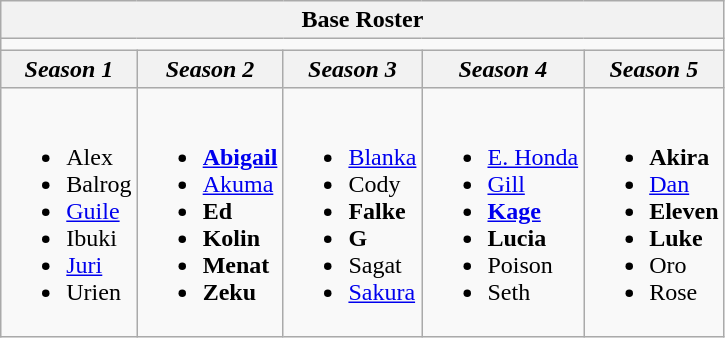<table class="wikitable">
<tr>
<th colspan=5>Base Roster</th>
</tr>
<tr>
<td colspan=5></td>
</tr>
<tr>
<th><em>Season 1</em></th>
<th><em>Season 2</em></th>
<th><em>Season 3</em></th>
<th><em>Season 4</em></th>
<th><em>Season 5</em></th>
</tr>
<tr>
<td><br><ul><li>Alex</li><li>Balrog</li><li><a href='#'>Guile</a></li><li>Ibuki</li><li><a href='#'>Juri</a></li><li>Urien</li></ul></td>
<td><br><ul><li><strong><a href='#'>Abigail</a></strong></li><li><a href='#'>Akuma</a></li><li><strong>Ed</strong></li><li><strong>Kolin</strong></li><li><strong>Menat</strong></li><li><strong>Zeku</strong></li></ul></td>
<td><br><ul><li><a href='#'>Blanka</a></li><li>Cody</li><li><strong>Falke</strong></li><li><strong>G</strong></li><li>Sagat</li><li><a href='#'>Sakura</a></li></ul></td>
<td><br><ul><li><a href='#'>E. Honda</a></li><li><a href='#'>Gill</a></li><li><strong><a href='#'>Kage</a></strong></li><li><strong>Lucia</strong></li><li>Poison</li><li>Seth</li></ul></td>
<td><br><ul><li><strong>Akira</strong></li><li><a href='#'>Dan</a></li><li><strong>Eleven</strong></li><li><strong>Luke</strong></li><li>Oro</li><li>Rose</li></ul></td>
</tr>
</table>
